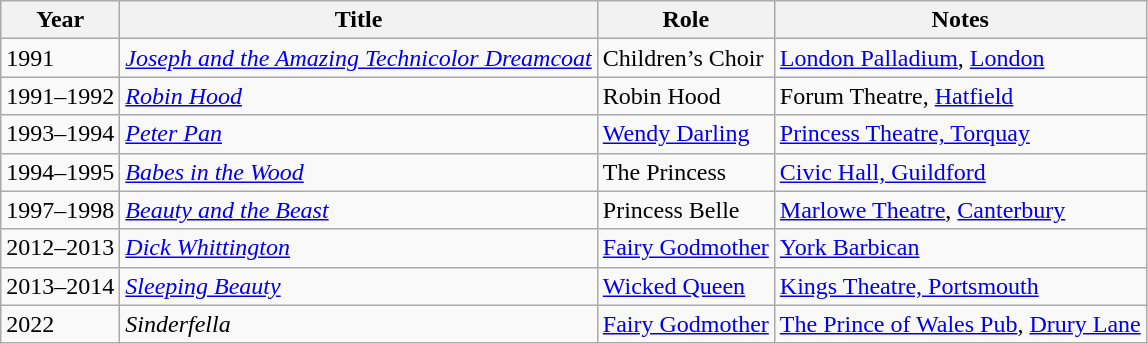<table class="wikitable sortable">
<tr>
<th>Year</th>
<th>Title</th>
<th>Role</th>
<th>Notes</th>
</tr>
<tr>
<td>1991</td>
<td><em><a href='#'>Joseph and the Amazing Technicolor Dreamcoat</a></em></td>
<td>Children’s Choir</td>
<td><a href='#'>London Palladium</a>, <a href='#'>London</a></td>
</tr>
<tr>
<td>1991–1992</td>
<td><em><a href='#'>Robin Hood</a></em></td>
<td>Robin Hood</td>
<td>Forum Theatre, <a href='#'>Hatfield</a></td>
</tr>
<tr>
<td>1993–1994</td>
<td><em><a href='#'>Peter Pan</a></em></td>
<td><a href='#'>Wendy Darling</a></td>
<td><a href='#'>Princess Theatre, Torquay</a></td>
</tr>
<tr>
<td>1994–1995</td>
<td><em><a href='#'>Babes in the Wood</a></em></td>
<td>The Princess</td>
<td><a href='#'>Civic Hall, Guildford</a></td>
</tr>
<tr>
<td>1997–1998</td>
<td><em><a href='#'>Beauty and the Beast</a></em></td>
<td>Princess Belle</td>
<td><a href='#'>Marlowe Theatre</a>, <a href='#'>Canterbury</a></td>
</tr>
<tr>
<td>2012–2013</td>
<td><em><a href='#'>Dick Whittington</a></em></td>
<td><a href='#'>Fairy Godmother</a></td>
<td><a href='#'>York Barbican</a></td>
</tr>
<tr>
<td>2013–2014</td>
<td><em><a href='#'>Sleeping Beauty</a></em></td>
<td><a href='#'>Wicked Queen</a></td>
<td><a href='#'>Kings Theatre, Portsmouth</a></td>
</tr>
<tr>
<td>2022</td>
<td><em>Sinderfella</em></td>
<td><a href='#'>Fairy Godmother</a></td>
<td><a href='#'>The Prince of Wales Pub</a>, <a href='#'>Drury Lane</a></td>
</tr>
</table>
